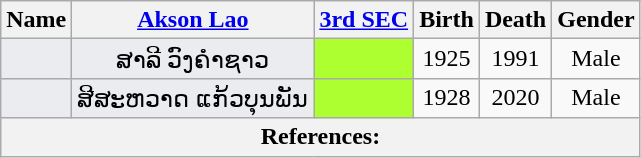<table class="wikitable sortable" style=text-align:center>
<tr>
<th>Name</th>
<th class="unsortable"><a href='#'>Akson Lao</a></th>
<th unsortable><a href='#'>3rd SEC</a></th>
<th>Birth</th>
<th>Death</th>
<th>Gender</th>
</tr>
<tr>
<td bgcolor = #EAECF0></td>
<td bgcolor = #EAECF0>ສາລີ ວົງຄໍາຊາວ</td>
<td bgcolor = GreenYellow></td>
<td>1925</td>
<td>1991</td>
<td>Male</td>
</tr>
<tr>
<td bgcolor = #EAECF0></td>
<td bgcolor = #EAECF0>ສີສະຫວາດ ແກ້ວບຸນພັນ</td>
<td bgcolor = GreenYellow></td>
<td>1928</td>
<td>2020</td>
<td>Male</td>
</tr>
<tr class=sortbottom>
<th colspan = "8" align = left><strong>References:</strong><br></th>
</tr>
</table>
